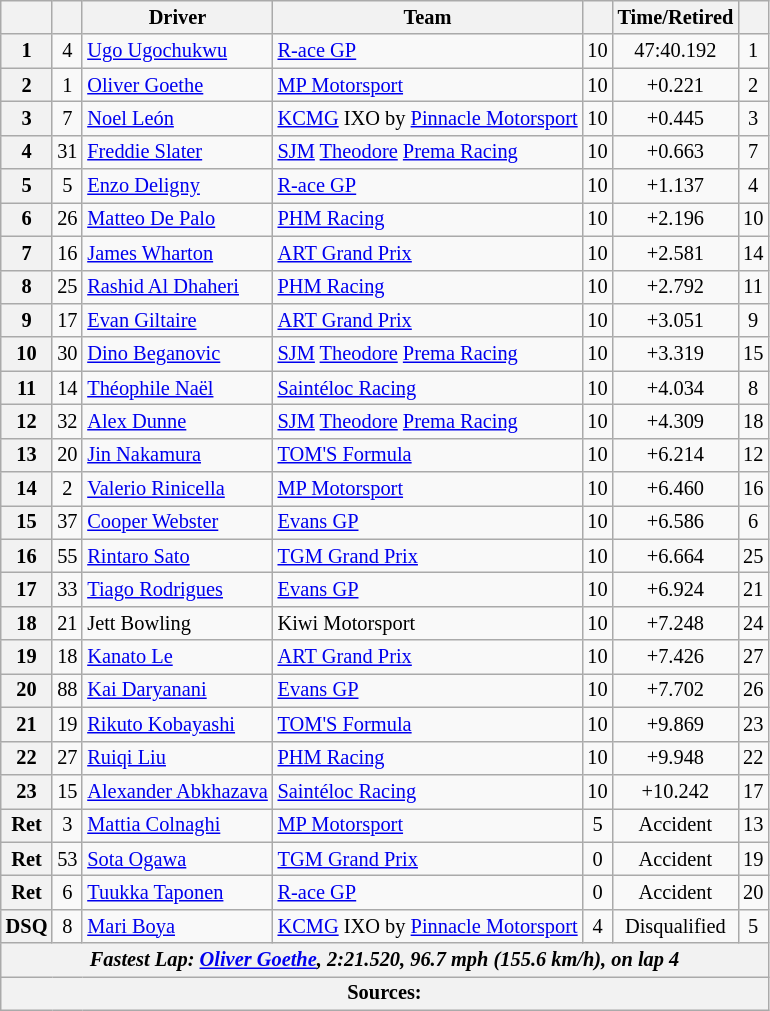<table class="wikitable" style="font-size:85%;">
<tr>
<th scope="col"></th>
<th scope="col"></th>
<th scope="col">Driver</th>
<th scope="col">Team</th>
<th scope="col"></th>
<th scope="col">Time/Retired</th>
<th scope="col"></th>
</tr>
<tr>
<th scope="row">1</th>
<td align="center">4</td>
<td> <a href='#'>Ugo Ugochukwu</a></td>
<td><a href='#'>R-ace GP</a></td>
<td align="center">10</td>
<td align="center">47:40.192</td>
<td align="center">1</td>
</tr>
<tr>
<th scope="row">2</th>
<td align="center">1</td>
<td> <a href='#'>Oliver Goethe</a></td>
<td><a href='#'>MP Motorsport</a></td>
<td align="center">10</td>
<td align="center">+0.221</td>
<td align="center">2</td>
</tr>
<tr>
<th scope="row">3</th>
<td align="center">7</td>
<td> <a href='#'>Noel León</a></td>
<td><a href='#'>KCMG</a> IXO by <a href='#'>Pinnacle Motorsport</a></td>
<td align="center">10</td>
<td align="center">+0.445</td>
<td align="center">3</td>
</tr>
<tr>
<th scope="row">4</th>
<td align="center">31</td>
<td> <a href='#'>Freddie Slater</a></td>
<td><a href='#'>SJM</a> <a href='#'>Theodore</a> <a href='#'>Prema Racing</a></td>
<td align="center">10</td>
<td align="center">+0.663</td>
<td align="center">7</td>
</tr>
<tr>
<th scope="row">5</th>
<td align="center">5</td>
<td> <a href='#'>Enzo Deligny</a></td>
<td><a href='#'>R-ace GP</a></td>
<td align="center">10</td>
<td align="center">+1.137</td>
<td align="center">4</td>
</tr>
<tr>
<th scope="row">6</th>
<td align="center">26</td>
<td> <a href='#'>Matteo De Palo</a></td>
<td><a href='#'>PHM Racing</a></td>
<td align="center">10</td>
<td align="center">+2.196</td>
<td align="center">10</td>
</tr>
<tr>
<th scope="row">7</th>
<td align="center">16</td>
<td> <a href='#'>James Wharton</a></td>
<td><a href='#'>ART Grand Prix</a></td>
<td align="center">10</td>
<td align="center">+2.581</td>
<td align="center">14</td>
</tr>
<tr>
<th scope="row">8</th>
<td align="center">25</td>
<td> <a href='#'>Rashid Al Dhaheri</a></td>
<td><a href='#'>PHM Racing</a></td>
<td align="center">10</td>
<td align="center">+2.792</td>
<td align="center">11</td>
</tr>
<tr>
<th scope="row">9</th>
<td align="center">17</td>
<td> <a href='#'>Evan Giltaire</a></td>
<td><a href='#'>ART Grand Prix</a></td>
<td align="center">10</td>
<td align="center">+3.051</td>
<td align="center">9</td>
</tr>
<tr>
<th scope="row">10</th>
<td align="center">30</td>
<td> <a href='#'>Dino Beganovic</a></td>
<td><a href='#'>SJM</a> <a href='#'>Theodore</a> <a href='#'>Prema Racing</a></td>
<td align="center">10</td>
<td align="center">+3.319</td>
<td align="center">15</td>
</tr>
<tr>
<th scope="row">11</th>
<td align="center">14</td>
<td> <a href='#'>Théophile Naël</a></td>
<td><a href='#'>Saintéloc Racing</a></td>
<td align="center">10</td>
<td align="center">+4.034</td>
<td align="center">8</td>
</tr>
<tr>
<th scope="row">12</th>
<td align="center">32</td>
<td> <a href='#'>Alex Dunne</a></td>
<td><a href='#'>SJM</a> <a href='#'>Theodore</a> <a href='#'>Prema Racing</a></td>
<td align="center">10</td>
<td align="center">+4.309</td>
<td align="center">18</td>
</tr>
<tr>
<th scope="row">13</th>
<td align="center">20</td>
<td> <a href='#'>Jin Nakamura</a></td>
<td><a href='#'>TOM'S Formula</a></td>
<td align="center">10</td>
<td align="center">+6.214</td>
<td align="center">12</td>
</tr>
<tr>
<th scope="row">14</th>
<td align="center">2</td>
<td> <a href='#'>Valerio Rinicella</a></td>
<td><a href='#'>MP Motorsport</a></td>
<td align="center">10</td>
<td align="center">+6.460</td>
<td align="center">16</td>
</tr>
<tr>
<th scope="row">15</th>
<td align="center">37</td>
<td> <a href='#'>Cooper Webster</a></td>
<td><a href='#'>Evans GP</a></td>
<td align="center">10</td>
<td align="center">+6.586</td>
<td align="center">6</td>
</tr>
<tr>
<th scope="row">16</th>
<td align="center">55</td>
<td> <a href='#'>Rintaro Sato</a></td>
<td><a href='#'>TGM Grand Prix</a></td>
<td align="center">10</td>
<td align="center">+6.664</td>
<td align="center">25</td>
</tr>
<tr>
<th scope="row">17</th>
<td align="center">33</td>
<td> <a href='#'>Tiago Rodrigues</a></td>
<td><a href='#'>Evans GP</a></td>
<td align="center">10</td>
<td align="center">+6.924</td>
<td align="center">21</td>
</tr>
<tr>
<th scope="row">18</th>
<td align="center">21</td>
<td> Jett Bowling</td>
<td>Kiwi Motorsport</td>
<td align="center">10</td>
<td align="center">+7.248</td>
<td align="center">24</td>
</tr>
<tr>
<th scope="row">19</th>
<td align="center">18</td>
<td> <a href='#'>Kanato Le</a></td>
<td><a href='#'>ART Grand Prix</a></td>
<td align="center">10</td>
<td align="center">+7.426</td>
<td align="center">27</td>
</tr>
<tr>
<th scope="row">20</th>
<td align="center">88</td>
<td> <a href='#'>Kai Daryanani</a></td>
<td><a href='#'>Evans GP</a></td>
<td align="center">10</td>
<td align="center">+7.702</td>
<td align="center">26</td>
</tr>
<tr>
<th scope="row">21</th>
<td align="center">19</td>
<td> <a href='#'>Rikuto Kobayashi</a></td>
<td><a href='#'>TOM'S Formula</a></td>
<td align="center">10</td>
<td align="center">+9.869</td>
<td align="center">23</td>
</tr>
<tr>
<th scope="row">22</th>
<td align="center">27</td>
<td> <a href='#'>Ruiqi Liu</a></td>
<td><a href='#'>PHM Racing</a></td>
<td align="center">10</td>
<td align="center">+9.948</td>
<td align="center">22</td>
</tr>
<tr>
<th scope="row">23</th>
<td align="center">15</td>
<td> <a href='#'>Alexander Abkhazava</a></td>
<td><a href='#'>Saintéloc Racing</a></td>
<td align="center">10</td>
<td align="center">+10.242</td>
<td align="center">17</td>
</tr>
<tr>
<th scope="row">Ret</th>
<td align="center">3</td>
<td> <a href='#'>Mattia Colnaghi</a></td>
<td><a href='#'>MP Motorsport</a></td>
<td align="center">5</td>
<td align="center">Accident</td>
<td align="center">13</td>
</tr>
<tr>
<th scope="row">Ret</th>
<td align="center">53</td>
<td> <a href='#'>Sota Ogawa</a></td>
<td><a href='#'>TGM Grand Prix</a></td>
<td align="center">0</td>
<td align="center">Accident</td>
<td align="center">19</td>
</tr>
<tr>
<th scope="row">Ret</th>
<td align="center">6</td>
<td> <a href='#'>Tuukka Taponen</a></td>
<td><a href='#'>R-ace GP</a></td>
<td align="center">0</td>
<td align="center">Accident</td>
<td align="center">20</td>
</tr>
<tr>
<th scope="row">DSQ</th>
<td align="center">8</td>
<td> <a href='#'>Mari Boya</a></td>
<td><a href='#'>KCMG</a> IXO by <a href='#'>Pinnacle Motorsport</a></td>
<td align="center">4</td>
<td align="center">Disqualified</td>
<td align="center">5</td>
</tr>
<tr>
<th colspan="7"><strong><em>Fastest Lap: <a href='#'>Oliver Goethe</a>, 2:21.520, 96.7 mph (155.6 km/h), on lap 4</em></strong></th>
</tr>
<tr>
<th colspan="7" align="center">Sources: </th>
</tr>
</table>
